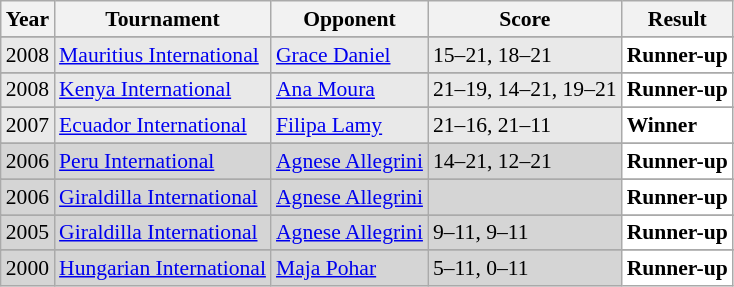<table class="sortable wikitable" style="font-size: 90%;">
<tr>
<th>Year</th>
<th>Tournament</th>
<th>Opponent</th>
<th>Score</th>
<th>Result</th>
</tr>
<tr>
</tr>
<tr style="background:#E9E9E9">
<td align="center">2008</td>
<td align="left"><a href='#'>Mauritius International</a></td>
<td align="left"> <a href='#'>Grace Daniel</a></td>
<td align="left">15–21, 18–21</td>
<td style="text-align:left; background:white"> <strong>Runner-up</strong></td>
</tr>
<tr>
</tr>
<tr style="background:#E9E9E9">
<td align="center">2008</td>
<td align="left"><a href='#'>Kenya International</a></td>
<td align="left"> <a href='#'>Ana Moura</a></td>
<td align="left">21–19, 14–21, 19–21</td>
<td style="text-align:left; background:white"> <strong>Runner-up</strong></td>
</tr>
<tr>
</tr>
<tr style="background:#E9E9E9">
<td align="center">2007</td>
<td align="left"><a href='#'>Ecuador International</a></td>
<td align="left"> <a href='#'>Filipa Lamy</a></td>
<td align="left">21–16, 21–11</td>
<td style="text-align:left; background:white"> <strong>Winner</strong></td>
</tr>
<tr>
</tr>
<tr style="background:#D5D5D5">
<td align="center">2006</td>
<td align="left"><a href='#'>Peru International</a></td>
<td align="left"> <a href='#'>Agnese Allegrini</a></td>
<td align="left">14–21, 12–21</td>
<td style="text-align:left; background:white"> <strong>Runner-up</strong></td>
</tr>
<tr>
</tr>
<tr style="background:#D5D5D5">
<td align="center">2006</td>
<td align="left"><a href='#'>Giraldilla International</a></td>
<td align="left"> <a href='#'>Agnese Allegrini</a></td>
<td align="left"></td>
<td style="text-align:left; background:white"> <strong>Runner-up</strong></td>
</tr>
<tr>
</tr>
<tr style="background:#D5D5D5">
<td align="center">2005</td>
<td align="left"><a href='#'>Giraldilla International</a></td>
<td align="left"> <a href='#'>Agnese Allegrini</a></td>
<td align="left">9–11, 9–11</td>
<td style="text-align:left; background:white"> <strong>Runner-up</strong></td>
</tr>
<tr>
</tr>
<tr style="background:#D5D5D5">
<td align="center">2000</td>
<td align="left"><a href='#'>Hungarian International</a></td>
<td align="left"> <a href='#'>Maja Pohar</a></td>
<td align="left">5–11, 0–11</td>
<td style="text-align:left; background:white"> <strong>Runner-up</strong></td>
</tr>
</table>
